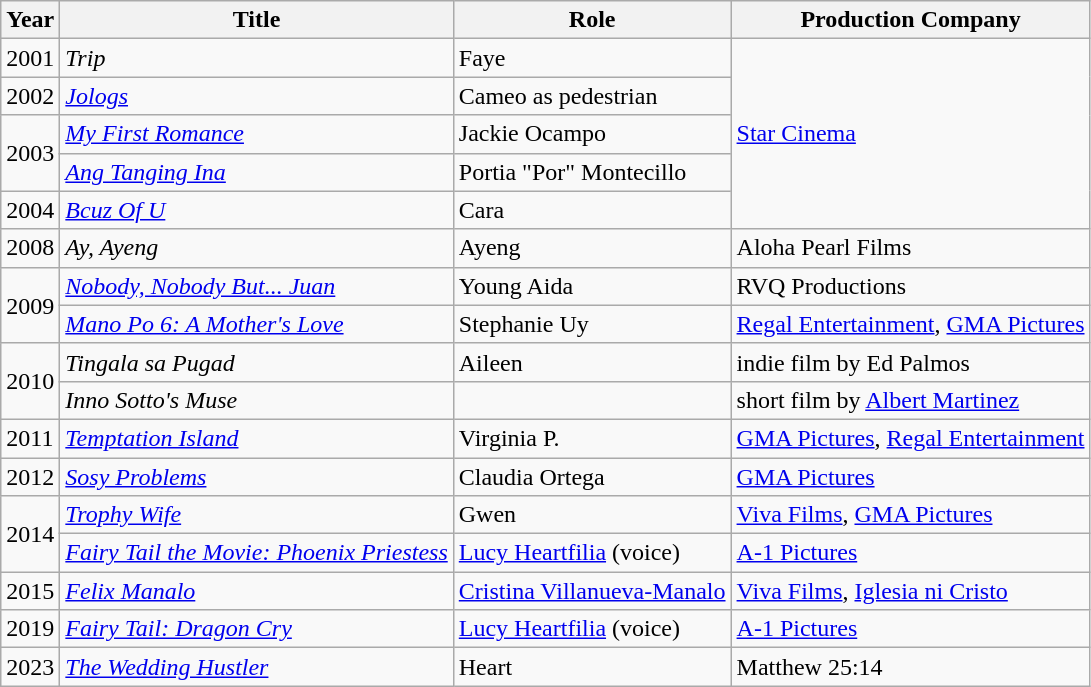<table class="wikitable">
<tr>
<th>Year</th>
<th>Title</th>
<th>Role</th>
<th>Production Company</th>
</tr>
<tr>
<td>2001</td>
<td><em>Trip</em></td>
<td>Faye</td>
<td rowspan="5"><a href='#'>Star Cinema</a></td>
</tr>
<tr>
<td>2002</td>
<td><em><a href='#'>Jologs</a></em></td>
<td>Cameo as pedestrian</td>
</tr>
<tr>
<td rowspan="2">2003</td>
<td><em><a href='#'>My First Romance</a></em></td>
<td>Jackie Ocampo</td>
</tr>
<tr>
<td><em><a href='#'>Ang Tanging Ina</a></em></td>
<td>Portia "Por" Montecillo</td>
</tr>
<tr>
<td>2004</td>
<td><em><a href='#'>Bcuz Of U</a></em></td>
<td>Cara</td>
</tr>
<tr>
<td>2008</td>
<td><em>Ay, Ayeng</em></td>
<td>Ayeng</td>
<td>Aloha Pearl Films</td>
</tr>
<tr>
<td rowspan="2">2009</td>
<td><em><a href='#'>Nobody, Nobody But... Juan</a></em></td>
<td>Young Aida</td>
<td>RVQ Productions</td>
</tr>
<tr>
<td><em><a href='#'>Mano Po 6: A Mother's Love</a></em></td>
<td>Stephanie Uy</td>
<td><a href='#'>Regal Entertainment</a>, <a href='#'>GMA Pictures</a></td>
</tr>
<tr>
<td rowspan="2">2010</td>
<td><em>Tingala sa Pugad</em></td>
<td>Aileen</td>
<td>indie film by Ed Palmos</td>
</tr>
<tr>
<td><em>Inno Sotto's Muse</em></td>
<td></td>
<td>short film by <a href='#'>Albert Martinez</a></td>
</tr>
<tr>
<td>2011</td>
<td><em><a href='#'>Temptation Island</a></em></td>
<td>Virginia P.</td>
<td><a href='#'>GMA Pictures</a>, <a href='#'>Regal Entertainment</a></td>
</tr>
<tr>
<td>2012</td>
<td><em><a href='#'>Sosy Problems</a></em></td>
<td>Claudia Ortega</td>
<td><a href='#'>GMA Pictures</a></td>
</tr>
<tr>
<td rowspan="2">2014</td>
<td><em><a href='#'>Trophy Wife</a></em></td>
<td>Gwen</td>
<td><a href='#'>Viva Films</a>, <a href='#'>GMA Pictures</a></td>
</tr>
<tr>
<td><em><a href='#'>Fairy Tail the Movie: Phoenix Priestess</a></em></td>
<td><a href='#'>Lucy Heartfilia</a> (voice)</td>
<td><a href='#'>A-1 Pictures</a></td>
</tr>
<tr>
<td>2015</td>
<td><em><a href='#'>Felix Manalo</a></em></td>
<td><a href='#'>Cristina Villanueva-Manalo</a></td>
<td><a href='#'>Viva Films</a>, <a href='#'>Iglesia ni Cristo</a></td>
</tr>
<tr>
<td>2019</td>
<td><em><a href='#'>Fairy Tail: Dragon Cry</a></em></td>
<td><a href='#'>Lucy Heartfilia</a> (voice)</td>
<td><a href='#'>A-1 Pictures</a></td>
</tr>
<tr>
<td>2023</td>
<td><em><a href='#'>The Wedding Hustler</a></em></td>
<td>Heart</td>
<td>Matthew 25:14</td>
</tr>
</table>
